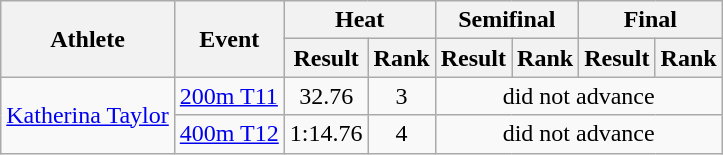<table class="wikitable">
<tr>
<th rowspan="2">Athlete</th>
<th rowspan="2">Event</th>
<th colspan="2">Heat</th>
<th colspan="2">Semifinal</th>
<th colspan="2">Final</th>
</tr>
<tr>
<th>Result</th>
<th>Rank</th>
<th>Result</th>
<th>Rank</th>
<th>Result</th>
<th>Rank</th>
</tr>
<tr align=center>
<td align=left rowspan=2><a href='#'>Katherina Taylor</a></td>
<td align=left><a href='#'>200m T11</a></td>
<td>32.76</td>
<td>3</td>
<td colspan=4>did not advance</td>
</tr>
<tr align=center>
<td align=left><a href='#'>400m T12</a></td>
<td>1:14.76</td>
<td>4</td>
<td colspan=4>did not advance</td>
</tr>
</table>
